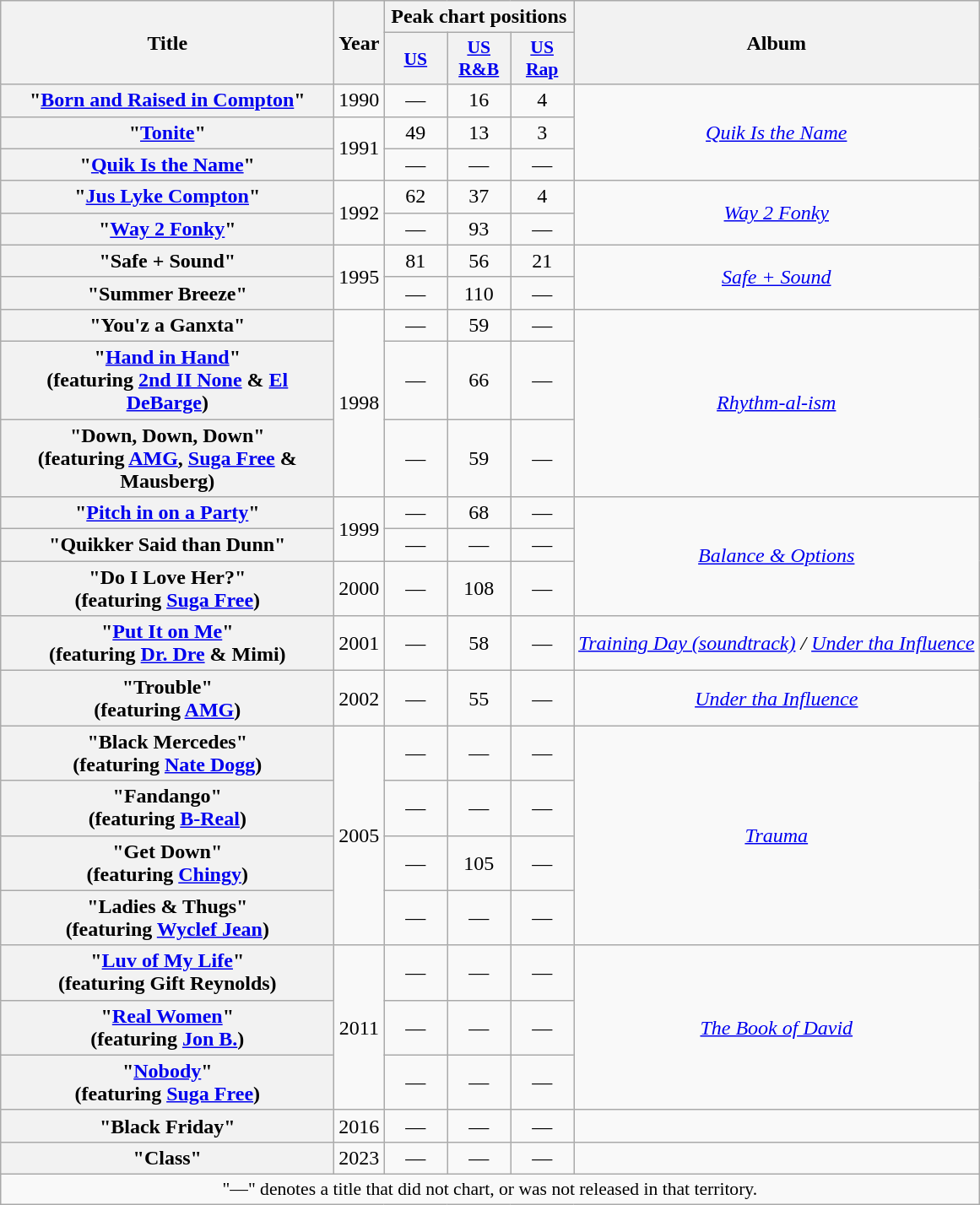<table class="wikitable plainrowheaders" style="text-align:center;">
<tr>
<th scope="col" rowspan="2" style="width:16em;">Title</th>
<th scope="col" rowspan="2">Year</th>
<th scope="col" colspan="3">Peak chart positions</th>
<th scope="col" rowspan="2">Album</th>
</tr>
<tr>
<th scope="col" style="width:3em;font-size:90%;"><a href='#'>US</a><br></th>
<th scope="col" style="width:3em;font-size:90%;"><a href='#'>US<br>R&B</a><br></th>
<th scope="col" style="width:3em;font-size:90%;"><a href='#'>US<br>Rap</a><br></th>
</tr>
<tr>
<th scope="row">"<a href='#'>Born and Raised in Compton</a>"</th>
<td rowspan="1">1990</td>
<td>—</td>
<td>16</td>
<td>4</td>
<td rowspan="3"><em><a href='#'>Quik Is the Name</a></em></td>
</tr>
<tr>
<th scope="row">"<a href='#'>Tonite</a>"</th>
<td rowspan="2">1991</td>
<td>49</td>
<td>13</td>
<td>3</td>
</tr>
<tr>
<th scope="row">"<a href='#'>Quik Is the Name</a>"</th>
<td>—</td>
<td>—</td>
<td>—</td>
</tr>
<tr>
<th scope="row">"<a href='#'>Jus Lyke Compton</a>"</th>
<td rowspan="2">1992</td>
<td>62</td>
<td>37</td>
<td>4</td>
<td rowspan="2"><em><a href='#'>Way 2 Fonky</a></em></td>
</tr>
<tr>
<th scope="row">"<a href='#'>Way 2 Fonky</a>"</th>
<td>—</td>
<td>93</td>
<td>—</td>
</tr>
<tr>
<th scope="row">"Safe + Sound"</th>
<td rowspan="2">1995</td>
<td>81</td>
<td>56</td>
<td>21</td>
<td rowspan="2"><em><a href='#'>Safe + Sound</a></em></td>
</tr>
<tr>
<th scope="row">"Summer Breeze"</th>
<td>—</td>
<td>110</td>
<td>—</td>
</tr>
<tr>
<th scope="row">"You'z a Ganxta"</th>
<td rowspan="3">1998</td>
<td>—</td>
<td>59</td>
<td>—</td>
<td rowspan="3"><em><a href='#'>Rhythm-al-ism</a></em></td>
</tr>
<tr>
<th scope="row">"<a href='#'>Hand in Hand</a>" <br><span>(featuring <a href='#'>2nd II None</a> & <a href='#'>El DeBarge</a>)</span></th>
<td>—</td>
<td>66</td>
<td>—</td>
</tr>
<tr>
<th scope="row">"Down, Down, Down" <br><span>(featuring <a href='#'>AMG</a>, <a href='#'>Suga Free</a> & Mausberg)</span></th>
<td>—</td>
<td>59</td>
<td>—</td>
</tr>
<tr>
<th scope="row">"<a href='#'>Pitch in on a Party</a>"</th>
<td rowspan="2">1999</td>
<td>—</td>
<td>68</td>
<td>—</td>
<td rowspan="3"><em><a href='#'>Balance & Options</a></em></td>
</tr>
<tr>
<th scope="row">"Quikker Said than Dunn"</th>
<td>—</td>
<td>—</td>
<td>—</td>
</tr>
<tr>
<th scope="row">"Do I Love Her?" <br><span>(featuring <a href='#'>Suga Free</a>)</span></th>
<td>2000</td>
<td>—</td>
<td>108</td>
<td>—</td>
</tr>
<tr>
<th scope="row">"<a href='#'>Put It on Me</a>" <br><span>(featuring <a href='#'>Dr. Dre</a> & Mimi)</span></th>
<td>2001</td>
<td>—</td>
<td>58</td>
<td>—</td>
<td><em><a href='#'>Training Day (soundtrack)</a></em> <em>/ <a href='#'>Under tha Influence</a></em></td>
</tr>
<tr>
<th scope="row">"Trouble" <br><span>(featuring <a href='#'>AMG</a>)</span></th>
<td>2002</td>
<td>—</td>
<td>55</td>
<td>—</td>
<td><em><a href='#'>Under tha Influence</a></em></td>
</tr>
<tr>
<th scope="row">"Black Mercedes" <br><span>(featuring <a href='#'>Nate Dogg</a>)</span></th>
<td rowspan="4">2005</td>
<td>—</td>
<td>—</td>
<td>—</td>
<td rowspan="4"><em><a href='#'>Trauma</a></em></td>
</tr>
<tr>
<th scope="row">"Fandango" <br><span>(featuring <a href='#'>B-Real</a>)</span></th>
<td>—</td>
<td>—</td>
<td>—</td>
</tr>
<tr>
<th scope="row">"Get Down" <br><span>(featuring <a href='#'>Chingy</a>)</span></th>
<td>—</td>
<td>105</td>
<td>—</td>
</tr>
<tr>
<th scope="row">"Ladies & Thugs" <br><span>(featuring <a href='#'>Wyclef Jean</a>)</span></th>
<td>—</td>
<td>—</td>
<td>—</td>
</tr>
<tr>
<th scope="row">"<a href='#'>Luv of My Life</a>" <br><span>(featuring Gift Reynolds)</span></th>
<td rowspan="3">2011</td>
<td>—</td>
<td>—</td>
<td>—</td>
<td rowspan="3"><em><a href='#'>The Book of David</a></em></td>
</tr>
<tr>
<th scope="row">"<a href='#'>Real Women</a>" <br><span>(featuring <a href='#'>Jon B.</a>)</span></th>
<td>—</td>
<td>—</td>
<td>—</td>
</tr>
<tr>
<th scope="row">"<a href='#'>Nobody</a>" <br><span>(featuring <a href='#'>Suga Free</a>)</span></th>
<td>—</td>
<td>—</td>
<td>—</td>
</tr>
<tr>
<th scope="row">"Black Friday"</th>
<td>2016</td>
<td>—</td>
<td>—</td>
<td>—</td>
<td></td>
</tr>
<tr>
<th scope="row">"Class"</th>
<td>2023</td>
<td>—</td>
<td>—</td>
<td>—</td>
<td></td>
</tr>
<tr>
<td colspan="14" style="font-size:90%">"—" denotes a title that did not chart, or was not released in that territory.</td>
</tr>
</table>
